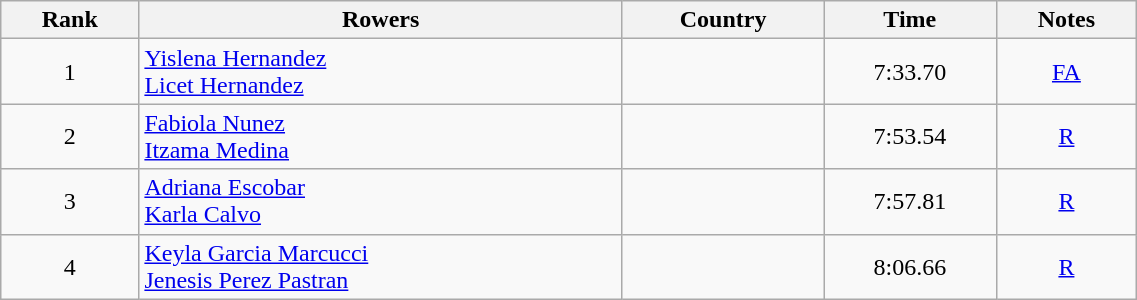<table class="wikitable" width=60% style="text-align:center">
<tr>
<th>Rank</th>
<th>Rowers</th>
<th>Country</th>
<th>Time</th>
<th>Notes</th>
</tr>
<tr>
<td>1</td>
<td align=left><a href='#'>Yislena Hernandez</a><br><a href='#'>Licet Hernandez</a></td>
<td align=left></td>
<td>7:33.70</td>
<td><a href='#'>FA</a></td>
</tr>
<tr>
<td>2</td>
<td align=left><a href='#'>Fabiola Nunez</a><br><a href='#'>Itzama Medina</a></td>
<td align=left></td>
<td>7:53.54</td>
<td><a href='#'>R</a></td>
</tr>
<tr>
<td>3</td>
<td align=left><a href='#'>Adriana Escobar</a><br><a href='#'>Karla Calvo</a></td>
<td align=left></td>
<td>7:57.81</td>
<td><a href='#'>R</a></td>
</tr>
<tr>
<td>4</td>
<td align=left><a href='#'>Keyla Garcia Marcucci</a><br><a href='#'>Jenesis Perez Pastran</a></td>
<td align=left></td>
<td>8:06.66</td>
<td><a href='#'>R</a></td>
</tr>
</table>
